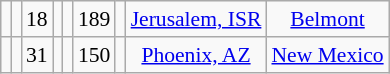<table class="wikitable sortable"  style="text-align:center; font-size:90%; ">
<tr>
<td></td>
<td></td>
<td>18</td>
<td></td>
<td></td>
<td>189</td>
<td></td>
<td><a href='#'>Jerusalem, ISR</a></td>
<td><a href='#'>Belmont</a></td>
</tr>
<tr>
<td></td>
<td></td>
<td>31</td>
<td></td>
<td></td>
<td>150</td>
<td></td>
<td><a href='#'>Phoenix, AZ</a></td>
<td><a href='#'>New Mexico</a></td>
</tr>
</table>
